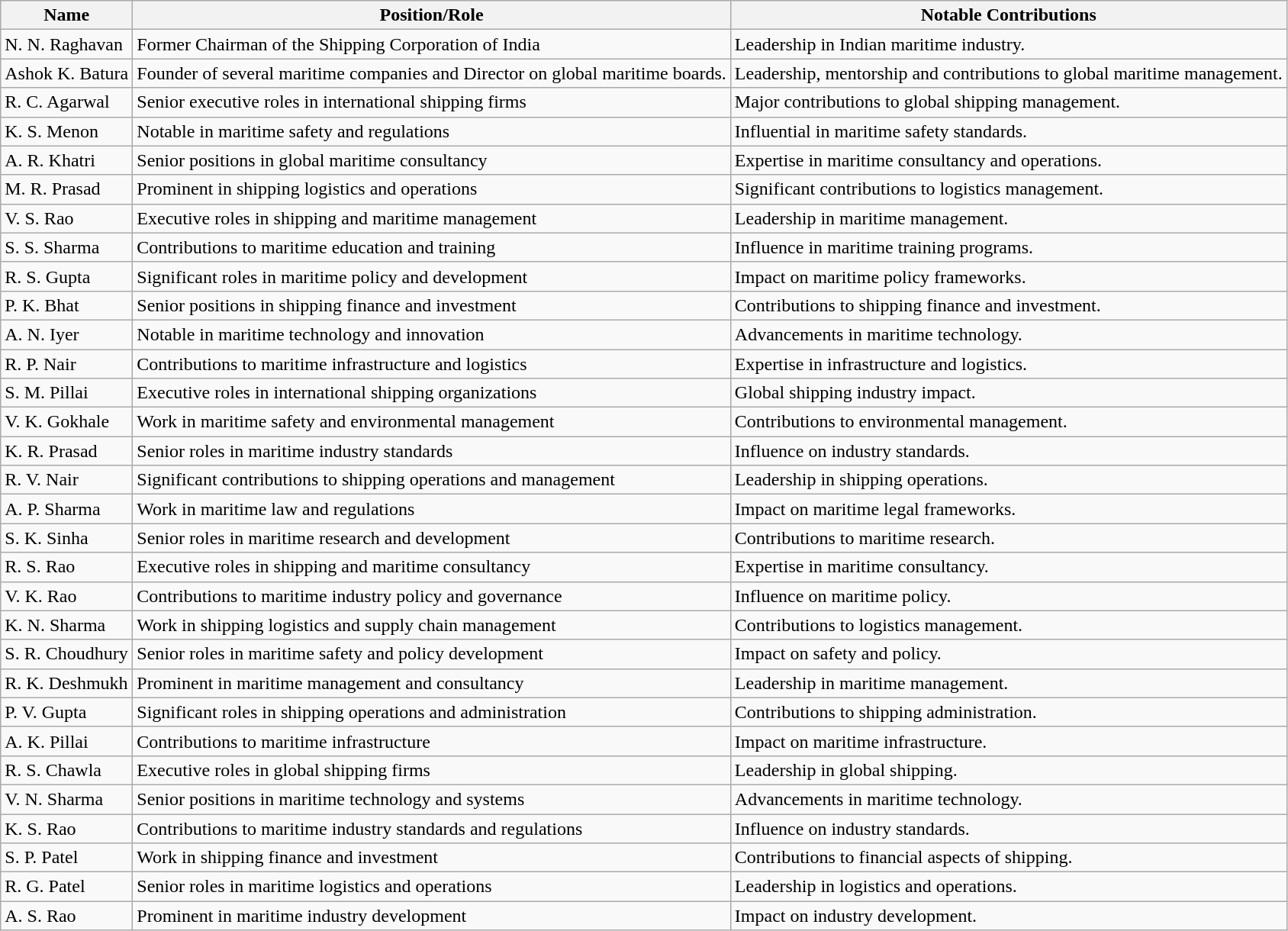<table class="wikitable">
<tr>
<th>Name</th>
<th>Position/Role</th>
<th>Notable Contributions</th>
</tr>
<tr>
<td>N. N. Raghavan</td>
<td>Former Chairman of the Shipping Corporation of India</td>
<td>Leadership in Indian maritime industry.</td>
</tr>
<tr>
<td>Ashok K. Batura</td>
<td>Founder of several maritime companies and Director on global maritime boards.</td>
<td>Leadership, mentorship and contributions to global maritime management.</td>
</tr>
<tr>
<td>R. C. Agarwal</td>
<td>Senior executive roles in international shipping firms</td>
<td>Major contributions to global shipping management.</td>
</tr>
<tr>
<td>K. S. Menon</td>
<td>Notable in maritime safety and regulations</td>
<td>Influential in maritime safety standards.</td>
</tr>
<tr>
<td>A. R. Khatri</td>
<td>Senior positions in global maritime consultancy</td>
<td>Expertise in maritime consultancy and operations.</td>
</tr>
<tr>
<td>M. R. Prasad</td>
<td>Prominent in shipping logistics and operations</td>
<td>Significant contributions to logistics management.</td>
</tr>
<tr>
<td>V. S. Rao</td>
<td>Executive roles in shipping and maritime management</td>
<td>Leadership in maritime management.</td>
</tr>
<tr>
<td>S. S. Sharma</td>
<td>Contributions to maritime education and training</td>
<td>Influence in maritime training programs.</td>
</tr>
<tr>
<td>R. S. Gupta</td>
<td>Significant roles in maritime policy and development</td>
<td>Impact on maritime policy frameworks.</td>
</tr>
<tr>
<td>P. K. Bhat</td>
<td>Senior positions in shipping finance and investment</td>
<td>Contributions to shipping finance and investment.</td>
</tr>
<tr>
<td>A. N. Iyer</td>
<td>Notable in maritime technology and innovation</td>
<td>Advancements in maritime technology.</td>
</tr>
<tr>
<td>R. P. Nair</td>
<td>Contributions to maritime infrastructure and logistics</td>
<td>Expertise in infrastructure and logistics.</td>
</tr>
<tr>
<td>S. M. Pillai</td>
<td>Executive roles in international shipping organizations</td>
<td>Global shipping industry impact.</td>
</tr>
<tr>
<td>V. K. Gokhale</td>
<td>Work in maritime safety and environmental management</td>
<td>Contributions to environmental management.</td>
</tr>
<tr>
<td>K. R. Prasad</td>
<td>Senior roles in maritime industry standards</td>
<td>Influence on industry standards.</td>
</tr>
<tr>
<td>R. V. Nair</td>
<td>Significant contributions to shipping operations and management</td>
<td>Leadership in shipping operations.</td>
</tr>
<tr>
<td>A. P. Sharma</td>
<td>Work in maritime law and regulations</td>
<td>Impact on maritime legal frameworks.</td>
</tr>
<tr>
<td>S. K. Sinha</td>
<td>Senior roles in maritime research and development</td>
<td>Contributions to maritime research.</td>
</tr>
<tr>
<td>R. S. Rao</td>
<td>Executive roles in shipping and maritime consultancy</td>
<td>Expertise in maritime consultancy.</td>
</tr>
<tr>
<td>V. K. Rao</td>
<td>Contributions to maritime industry policy and governance</td>
<td>Influence on maritime policy.</td>
</tr>
<tr>
<td>K. N. Sharma</td>
<td>Work in shipping logistics and supply chain management</td>
<td>Contributions to logistics management.</td>
</tr>
<tr>
<td>S. R. Choudhury</td>
<td>Senior roles in maritime safety and policy development</td>
<td>Impact on safety and policy.</td>
</tr>
<tr>
<td>R. K. Deshmukh</td>
<td>Prominent in maritime management and consultancy</td>
<td>Leadership in maritime management.</td>
</tr>
<tr>
<td>P. V. Gupta</td>
<td>Significant roles in shipping operations and administration</td>
<td>Contributions to shipping administration.</td>
</tr>
<tr>
<td>A. K. Pillai</td>
<td>Contributions to maritime infrastructure</td>
<td>Impact on maritime infrastructure.</td>
</tr>
<tr>
<td>R. S. Chawla</td>
<td>Executive roles in global shipping firms</td>
<td>Leadership in global shipping.</td>
</tr>
<tr>
<td>V. N. Sharma</td>
<td>Senior positions in maritime technology and systems</td>
<td>Advancements in maritime technology.</td>
</tr>
<tr>
<td>K. S. Rao</td>
<td>Contributions to maritime industry standards and regulations</td>
<td>Influence on industry standards.</td>
</tr>
<tr>
<td>S. P. Patel</td>
<td>Work in shipping finance and investment</td>
<td>Contributions to financial aspects of shipping.</td>
</tr>
<tr>
<td>R. G. Patel</td>
<td>Senior roles in maritime logistics and operations</td>
<td>Leadership in logistics and operations.</td>
</tr>
<tr>
<td>A. S. Rao</td>
<td>Prominent in maritime industry development</td>
<td>Impact on industry development.</td>
</tr>
</table>
